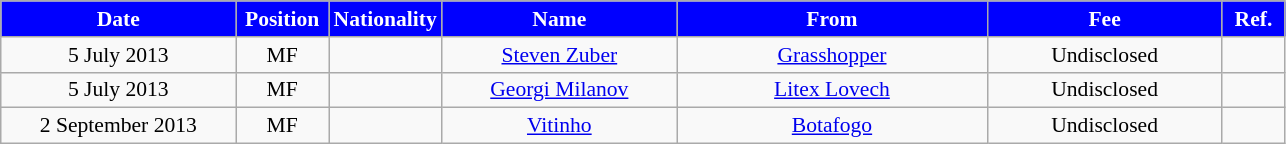<table class="wikitable"  style="text-align:center; font-size:90%; ">
<tr>
<th style="background:#00f; color:white; width:150px;">Date</th>
<th style="background:#00f; color:white; width:55px;">Position</th>
<th style="background:#00f; color:white; width:505x;">Nationality</th>
<th style="background:#00f; color:white; width:150px;">Name</th>
<th style="background:#00f; color:white; width:200px;">From</th>
<th style="background:#00f; color:white; width:150px;">Fee</th>
<th style="background:#00f; color:white; width:35px;">Ref.</th>
</tr>
<tr>
<td>5 July 2013</td>
<td>MF</td>
<td></td>
<td><a href='#'>Steven Zuber</a></td>
<td><a href='#'>Grasshopper</a></td>
<td>Undisclosed</td>
<td></td>
</tr>
<tr>
<td>5 July 2013</td>
<td>MF</td>
<td></td>
<td><a href='#'>Georgi Milanov</a></td>
<td><a href='#'>Litex Lovech</a></td>
<td>Undisclosed</td>
<td></td>
</tr>
<tr>
<td>2 September 2013</td>
<td>MF</td>
<td></td>
<td><a href='#'>Vitinho</a></td>
<td><a href='#'>Botafogo</a></td>
<td>Undisclosed</td>
<td></td>
</tr>
</table>
